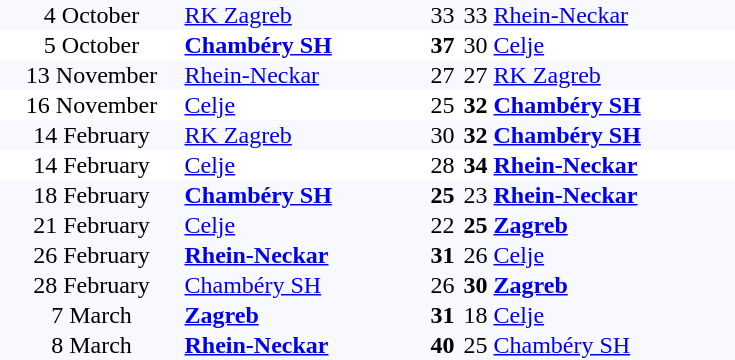<table border="0" cellspacing="0" cellpadding="1">
<tr align="center"  bgcolor="#F8F8FF">
<td width="120">4 October</td>
<td width="160" align="left"><a href='#'>RK Zagreb</a></td>
<td width="20">33</td>
<td width="20">33</td>
<td width="160" align="left"><a href='#'>Rhein-Neckar</a></td>
</tr>
<tr align="center">
<td width="120">5 October</td>
<td width="160" align="left"><strong><a href='#'>Chambéry SH</a></strong></td>
<td width="20"><strong>37</strong></td>
<td width="20">30</td>
<td width="160" align="left"><a href='#'>Celje</a></td>
</tr>
<tr align="center" bgcolor="#F8F8FF">
<td width="120">13 November</td>
<td width="160" align="left"><a href='#'>Rhein-Neckar</a></td>
<td width="20">27</td>
<td width="20">27</td>
<td width="160" align="left"><a href='#'>RK Zagreb</a></td>
</tr>
<tr align="center">
<td width="120">16 November</td>
<td width="160" align="left"><a href='#'>Celje</a></td>
<td width="20">25</td>
<td width="20"><strong>32</strong></td>
<td width="160" align="left"><strong><a href='#'>Chambéry SH</a></strong></td>
</tr>
<tr align="center" bgcolor="#F8F8FF">
<td width="120">14 February</td>
<td width="160" align="left"><a href='#'>RK Zagreb</a></td>
<td width="20">30</td>
<td width="20"><strong>32</strong></td>
<td width="160" align="left"><strong><a href='#'>Chambéry SH</a></strong></td>
</tr>
<tr align="center">
<td width="120">14 February</td>
<td width="160" align="left"><a href='#'>Celje</a></td>
<td width="20">28</td>
<td width="20"><strong>34</strong></td>
<td width="160" align="left"><strong><a href='#'>Rhein-Neckar</a></strong></td>
</tr>
<tr align="center" bgcolor="#F8F8FF">
<td width="120">18 February</td>
<td width="160" align="left"><strong><a href='#'>Chambéry SH</a></strong></td>
<td width="20"><strong>25</strong></td>
<td width="20">23</td>
<td width="160" align="left"><strong><a href='#'>Rhein-Neckar</a></strong></td>
</tr>
<tr align="center"  bgcolor="#F8F8FF">
<td width="120">21 February</td>
<td width="160" align="left"><a href='#'>Celje</a></td>
<td width="20">22</td>
<td width="20"><strong>25</strong></td>
<td width="160" align="left"><strong><a href='#'>Zagreb</a></strong></td>
</tr>
<tr align="center"  bgcolor="#F8F8FF">
<td width="120">26 February</td>
<td width="160" align="left"><strong><a href='#'>Rhein-Neckar</a></strong></td>
<td width="20"><strong>31</strong></td>
<td width="20">26</td>
<td width="160" align="left"><a href='#'>Celje</a></td>
</tr>
<tr align="center"  bgcolor="#F8F8FF">
<td width="120">28 February</td>
<td width="160" align="left"><a href='#'>Chambéry SH</a></td>
<td width="20">26</td>
<td width="20"><strong>30</strong></td>
<td width="160" align="left"><strong><a href='#'>Zagreb</a></strong></td>
</tr>
<tr align="center"  bgcolor="#F8F8FF">
<td width="120">7 March</td>
<td width="160" align="left"><strong><a href='#'>Zagreb</a></strong></td>
<td width="20"><strong>31</strong></td>
<td width="20">18</td>
<td width="160" align="left"><a href='#'>Celje</a></td>
</tr>
<tr align="center"  bgcolor="#F8F8FF">
<td width="120">8 March</td>
<td width="160" align="left"><strong><a href='#'>Rhein-Neckar</a></strong></td>
<td width="20"><strong>40</strong></td>
<td width="20">25</td>
<td width="160" align="left"><a href='#'>Chambéry SH</a></td>
</tr>
</table>
